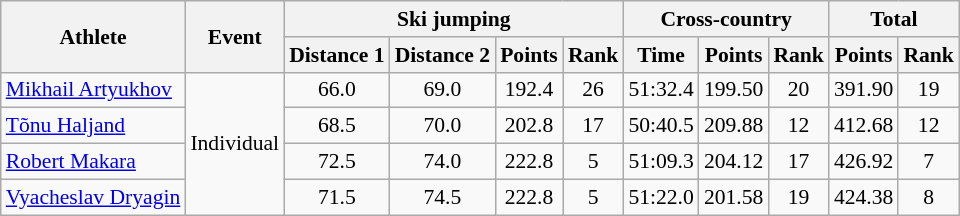<table class="wikitable" style="font-size:90%">
<tr>
<th rowspan="2">Athlete</th>
<th rowspan="2">Event</th>
<th colspan="4">Ski jumping</th>
<th colspan="3">Cross-country</th>
<th colspan="2">Total</th>
</tr>
<tr>
<th>Distance 1</th>
<th>Distance 2</th>
<th>Points</th>
<th>Rank</th>
<th>Time</th>
<th>Points</th>
<th>Rank</th>
<th>Points</th>
<th>Rank</th>
</tr>
<tr>
<td><a href='#'>Mikhail Artyukhov</a></td>
<td rowspan="4">Individual</td>
<td align="center">66.0</td>
<td align="center">69.0</td>
<td align="center">192.4</td>
<td align="center">26</td>
<td align="center">51:32.4</td>
<td align="center">199.50</td>
<td align="center">20</td>
<td align="center">391.90</td>
<td align="center">19</td>
</tr>
<tr>
<td><a href='#'>Tõnu Haljand</a></td>
<td align="center">68.5</td>
<td align="center">70.0</td>
<td align="center">202.8</td>
<td align="center">17</td>
<td align="center">50:40.5</td>
<td align="center">209.88</td>
<td align="center">12</td>
<td align="center">412.68</td>
<td align="center">12</td>
</tr>
<tr>
<td><a href='#'>Robert Makara</a></td>
<td align="center">72.5</td>
<td align="center">74.0</td>
<td align="center">222.8</td>
<td align="center">5</td>
<td align="center">51:09.3</td>
<td align="center">204.12</td>
<td align="center">17</td>
<td align="center">426.92</td>
<td align="center">7</td>
</tr>
<tr>
<td><a href='#'>Vyacheslav Dryagin</a></td>
<td align="center">71.5</td>
<td align="center">74.5</td>
<td align="center">222.8</td>
<td align="center">5</td>
<td align="center">51:22.0</td>
<td align="center">201.58</td>
<td align="center">19</td>
<td align="center">424.38</td>
<td align="center">8</td>
</tr>
</table>
